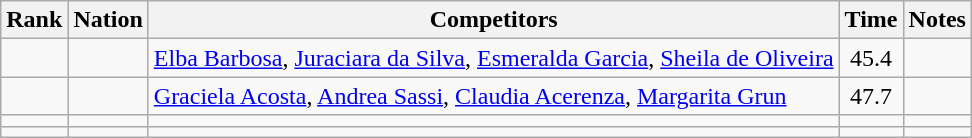<table class="wikitable sortable" style="text-align:center">
<tr>
<th>Rank</th>
<th>Nation</th>
<th>Competitors</th>
<th>Time</th>
<th>Notes</th>
</tr>
<tr>
<td></td>
<td align=left></td>
<td align=left><a href='#'>Elba Barbosa</a>, <a href='#'>Juraciara da Silva</a>, <a href='#'>Esmeralda Garcia</a>, <a href='#'>Sheila de Oliveira</a></td>
<td>45.4</td>
<td></td>
</tr>
<tr>
<td></td>
<td align=left></td>
<td align=left><a href='#'>Graciela Acosta</a>, <a href='#'>Andrea Sassi</a>, <a href='#'>Claudia Acerenza</a>, <a href='#'>Margarita Grun</a></td>
<td>47.7</td>
<td></td>
</tr>
<tr>
<td></td>
<td align=left></td>
<td align=left></td>
<td></td>
<td></td>
</tr>
<tr>
<td></td>
<td align=left></td>
<td align=left></td>
<td></td>
<td></td>
</tr>
</table>
